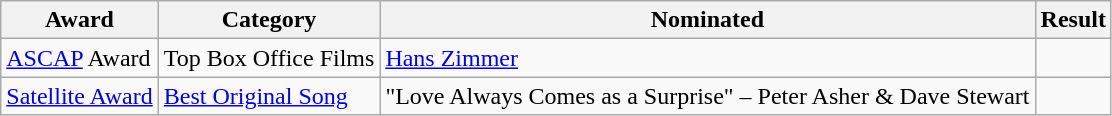<table class="wikitable">
<tr>
<th>Award</th>
<th>Category</th>
<th>Nominated</th>
<th>Result</th>
</tr>
<tr>
<td><a href='#'>ASCAP</a> Award</td>
<td>Top Box Office Films</td>
<td><a href='#'>Hans Zimmer</a></td>
<td></td>
</tr>
<tr>
<td rowspan="2"><a href='#'>Satellite Award</a></td>
<td><a href='#'>Best Original Song</a></td>
<td>"Love Always Comes as a Surprise" – Peter Asher & Dave Stewart</td>
<td></td>
</tr>
</table>
